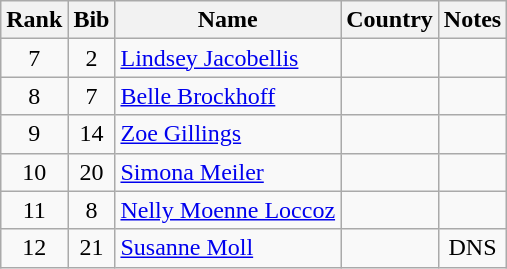<table class="wikitable sortable" style="text-align:center">
<tr>
<th>Rank</th>
<th>Bib</th>
<th>Name</th>
<th>Country</th>
<th>Notes</th>
</tr>
<tr>
<td>7</td>
<td>2</td>
<td align=left><a href='#'>Lindsey Jacobellis</a></td>
<td align=left></td>
<td></td>
</tr>
<tr>
<td>8</td>
<td>7</td>
<td align=left><a href='#'>Belle Brockhoff</a></td>
<td align=left></td>
<td></td>
</tr>
<tr>
<td>9</td>
<td>14</td>
<td align=left><a href='#'>Zoe Gillings</a></td>
<td align=left></td>
<td></td>
</tr>
<tr>
<td>10</td>
<td>20</td>
<td align=left><a href='#'>Simona Meiler</a></td>
<td align=left></td>
<td></td>
</tr>
<tr>
<td>11</td>
<td>8</td>
<td align=left><a href='#'>Nelly Moenne Loccoz</a></td>
<td align=left></td>
<td></td>
</tr>
<tr>
<td>12</td>
<td>21</td>
<td align=left><a href='#'>Susanne Moll</a></td>
<td align=left></td>
<td>DNS</td>
</tr>
</table>
